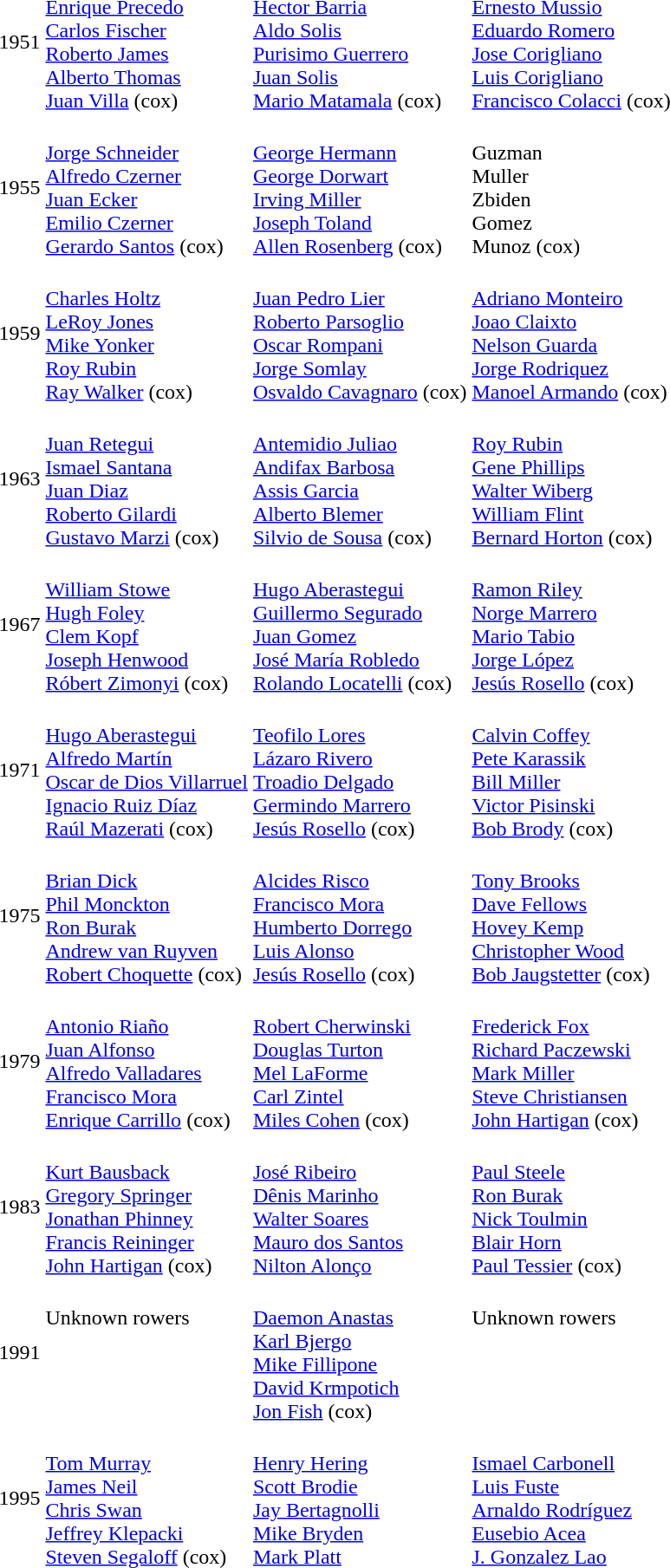<table>
<tr>
<td>1951</td>
<td><br><a href='#'>Enrique Precedo</a><br><a href='#'>Carlos Fischer</a><br><a href='#'>Roberto James</a><br><a href='#'>Alberto Thomas</a><br><a href='#'>Juan Villa</a> (cox)</td>
<td><br><a href='#'>Hector Barria</a><br><a href='#'>Aldo Solis</a><br><a href='#'>Purisimo Guerrero</a><br><a href='#'>Juan Solis</a><br><a href='#'>Mario Matamala</a> (cox)</td>
<td><br><a href='#'>Ernesto Mussio</a><br><a href='#'>Eduardo Romero</a><br><a href='#'>Jose Corigliano</a><br><a href='#'>Luis Corigliano</a><br><a href='#'>Francisco Colacci</a> (cox)</td>
</tr>
<tr>
<td>1955</td>
<td><br><a href='#'>Jorge Schneider</a><br><a href='#'>Alfredo Czerner</a><br><a href='#'>Juan Ecker</a><br><a href='#'>Emilio Czerner</a><br><a href='#'>Gerardo Santos</a> (cox)</td>
<td><br><a href='#'>George Hermann</a><br><a href='#'>George Dorwart</a><br><a href='#'>Irving Miller</a><br><a href='#'>Joseph Toland</a><br><a href='#'>Allen Rosenberg</a> (cox)</td>
<td><br>Guzman<br>Muller<br>Zbiden<br>Gomez<br>Munoz (cox)</td>
</tr>
<tr>
<td>1959</td>
<td><br><a href='#'>Charles Holtz</a><br><a href='#'>LeRoy Jones</a><br><a href='#'>Mike Yonker</a><br><a href='#'>Roy Rubin</a><br><a href='#'>Ray Walker</a> (cox)</td>
<td><br><a href='#'>Juan Pedro Lier</a><br><a href='#'>Roberto Parsoglio</a><br><a href='#'>Oscar Rompani</a><br><a href='#'>Jorge Somlay</a><br><a href='#'>Osvaldo Cavagnaro</a> (cox)</td>
<td><br><a href='#'>Adriano Monteiro</a><br><a href='#'>Joao Claixto</a><br><a href='#'>Nelson Guarda</a><br><a href='#'>Jorge Rodriquez</a><br><a href='#'>Manoel Armando</a> (cox)</td>
</tr>
<tr>
<td>1963</td>
<td><br><a href='#'>Juan Retegui</a><br><a href='#'>Ismael Santana</a><br><a href='#'>Juan Diaz</a><br><a href='#'>Roberto Gilardi</a><br><a href='#'>Gustavo Marzi</a> (cox)</td>
<td><br><a href='#'>Antemidio Juliao</a><br><a href='#'>Andifax Barbosa</a><br><a href='#'>Assis Garcia</a><br><a href='#'>Alberto Blemer</a><br><a href='#'>Silvio de Sousa</a> (cox)</td>
<td><br><a href='#'>Roy Rubin</a><br><a href='#'>Gene Phillips</a><br><a href='#'>Walter Wiberg</a><br><a href='#'>William Flint</a><br><a href='#'>Bernard Horton</a> (cox)</td>
</tr>
<tr>
<td>1967</td>
<td><br><a href='#'>William Stowe</a><br> <a href='#'>Hugh Foley</a><br> <a href='#'>Clem Kopf</a><br> <a href='#'>Joseph Henwood</a><br> <a href='#'>Róbert Zimonyi</a> (cox)</td>
<td><br><a href='#'>Hugo Aberastegui</a><br> <a href='#'>Guillermo Segurado</a><br> <a href='#'>Juan Gomez</a><br> <a href='#'>José María Robledo</a><br> <a href='#'>Rolando Locatelli</a> (cox)</td>
<td><br><a href='#'>Ramon Riley</a><br> <a href='#'>Norge Marrero</a><br> <a href='#'>Mario Tabio</a><br> <a href='#'>Jorge López</a><br> <a href='#'>Jesús Rosello</a> (cox)</td>
</tr>
<tr>
<td>1971</td>
<td><br><a href='#'>Hugo Aberastegui</a><br><a href='#'>Alfredo Martín</a><br><a href='#'>Oscar de Dios Villarruel</a><br><a href='#'>Ignacio Ruiz Díaz</a><br><a href='#'>Raúl Mazerati</a> (cox)</td>
<td><br><a href='#'>Teofilo Lores</a><br><a href='#'>Lázaro Rivero</a><br><a href='#'>Troadio Delgado</a><br><a href='#'>Germindo Marrero</a><br><a href='#'>Jesús Rosello</a> (cox)</td>
<td><br><a href='#'>Calvin Coffey</a><br> <a href='#'>Pete Karassik</a><br> <a href='#'>Bill Miller</a><br> <a href='#'>Victor Pisinski</a><br> <a href='#'>Bob Brody</a> (cox)</td>
</tr>
<tr>
<td>1975</td>
<td><br><a href='#'>Brian Dick</a><br><a href='#'>Phil Monckton</a><br><a href='#'>Ron Burak</a><br><a href='#'>Andrew van Ruyven</a><br><a href='#'>Robert Choquette</a> (cox)</td>
<td><br><a href='#'>Alcides Risco</a><br><a href='#'>Francisco Mora</a><br><a href='#'>Humberto Dorrego</a><br><a href='#'>Luis Alonso</a><br><a href='#'>Jesús Rosello</a> (cox)</td>
<td><br><a href='#'>Tony Brooks</a><br><a href='#'>Dave Fellows</a><br><a href='#'>Hovey Kemp</a><br><a href='#'>Christopher Wood</a><br><a href='#'>Bob Jaugstetter</a> (cox)</td>
</tr>
<tr>
<td>1979</td>
<td><br><a href='#'>Antonio Riaño</a><br><a href='#'>Juan Alfonso</a><br><a href='#'>Alfredo Valladares</a><br><a href='#'>Francisco Mora</a><br><a href='#'>Enrique Carrillo</a> (cox)</td>
<td><br><a href='#'>Robert Cherwinski</a><br><a href='#'>Douglas Turton</a><br><a href='#'>Mel LaForme</a><br><a href='#'>Carl Zintel</a><br><a href='#'>Miles Cohen</a> (cox)</td>
<td><br><a href='#'>Frederick Fox</a><br><a href='#'>Richard Paczewski</a><br><a href='#'>Mark Miller</a><br><a href='#'>Steve Christiansen</a><br><a href='#'>John Hartigan</a> (cox)</td>
</tr>
<tr>
<td>1983</td>
<td><br><a href='#'>Kurt Bausback</a><br><a href='#'>Gregory Springer</a><br><a href='#'>Jonathan Phinney</a><br><a href='#'>Francis Reininger</a><br><a href='#'>John Hartigan</a> (cox)</td>
<td><br><a href='#'>José Ribeiro</a><br><a href='#'>Dênis Marinho</a><br><a href='#'>Walter Soares</a><br><a href='#'>Mauro dos Santos</a><br><a href='#'>Nilton Alonço</a></td>
<td><br><a href='#'>Paul Steele</a><br><a href='#'>Ron Burak</a><br><a href='#'>Nick Toulmin</a><br><a href='#'>Blair Horn</a><br><a href='#'>Paul Tessier</a> (cox)</td>
</tr>
<tr>
<td>1991</td>
<td valign=top><br>Unknown rowers</td>
<td><br><a href='#'>Daemon Anastas</a><br><a href='#'>Karl Bjergo</a><br><a href='#'>Mike Fillipone</a><br><a href='#'>David Krmpotich</a><br><a href='#'>Jon Fish</a> (cox)</td>
<td valign=top><br>Unknown rowers</td>
</tr>
<tr>
<td>1995</td>
<td><br><a href='#'>Tom Murray</a><br><a href='#'>James Neil</a><br><a href='#'>Chris Swan</a><br><a href='#'>Jeffrey Klepacki</a><br><a href='#'>Steven Segaloff</a> (cox)</td>
<td><br><a href='#'>Henry Hering</a><br><a href='#'>Scott Brodie</a><br><a href='#'>Jay Bertagnolli</a><br><a href='#'>Mike Bryden</a><br><a href='#'>Mark Platt</a></td>
<td><br><a href='#'>Ismael Carbonell</a><br><a href='#'>Luis Fuste</a><br><a href='#'>Arnaldo Rodríguez</a><br><a href='#'>Eusebio Acea</a><br><a href='#'>J. Gonzalez Lao</a></td>
</tr>
<tr>
</tr>
</table>
